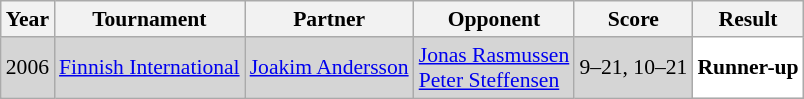<table class="sortable wikitable" style="font-size: 90%;">
<tr>
<th>Year</th>
<th>Tournament</th>
<th>Partner</th>
<th>Opponent</th>
<th>Score</th>
<th>Result</th>
</tr>
<tr style="background:#D5D5D5">
<td align="center">2006</td>
<td align="left"><a href='#'>Finnish International</a></td>
<td align="left"> <a href='#'>Joakim Andersson</a></td>
<td align="left"> <a href='#'>Jonas Rasmussen</a> <br>  <a href='#'>Peter Steffensen</a></td>
<td align="left">9–21, 10–21</td>
<td style="text-align:left; background:white"> <strong>Runner-up</strong></td>
</tr>
</table>
